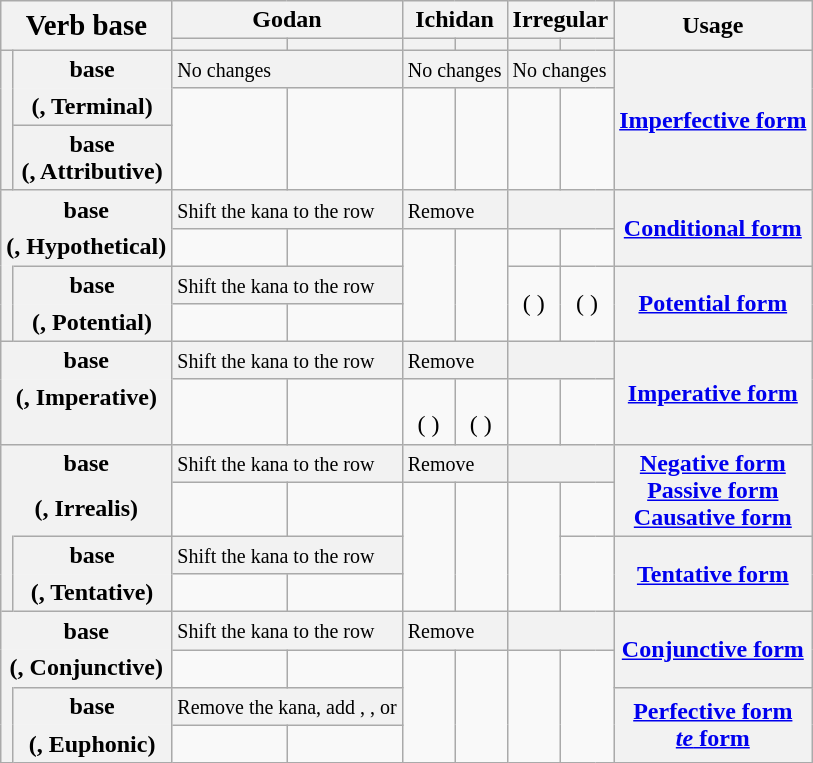<table class="wikitable" style="text-align: center;">
<tr>
<th colspan="2" rowspan="2"><big>Verb base</big></th>
<th colspan="2">Godan</th>
<th colspan="2">Ichidan</th>
<th colspan="4">Irregular</th>
<th rowspan="2">Usage</th>
</tr>
<tr>
<th></th>
<th></th>
<th></th>
<th></th>
<th></th>
<th colspan="3"></th>
</tr>
<tr>
<th rowspan="3"></th>
<th style="border-bottom:none;"> base </th>
<th colspan="2" style="text-align:left;font-weight:normal;"><small>No changes</small></th>
<th colspan="2" style="text-align:left;font-weight:normal;"><small>No changes</small></th>
<th colspan="4" style="text-align:left;font-weight:normal;"><small>No changes</small></th>
<th rowspan="3"><a href='#'>Imperfective form</a></th>
</tr>
<tr>
<th style="border-top:none;">(, Terminal)</th>
<td rowspan="2"> </td>
<td rowspan="2"> </td>
<td rowspan="2"> </td>
<td rowspan="2"> </td>
<td rowspan="2"> </td>
<td colspan="3" rowspan="2"> </td>
</tr>
<tr>
<th> base <br>(, Attributive)</th>
</tr>
<tr>
<th colspan="2" style="border-bottom:none;"> base </th>
<th colspan="2" style="text-align:left;font-weight:normal;"><small>Shift the  kana to the  row</small></th>
<th colspan="2" style="text-align:left;font-weight:normal;"><small>Remove </small></th>
<th colspan="4" style="text-align:left;"></th>
<th rowspan="2"><a href='#'>Conditional form</a></th>
</tr>
<tr>
<th colspan="2" style="border:none;">(, Hypothetical)</th>
<td> </td>
<td> </td>
<td rowspan="3"> </td>
<td rowspan="3"> </td>
<td> </td>
<td colspan="3"> </td>
</tr>
<tr>
<th rowspan="2" style="border-top:none;"></th>
<th style="border-bottom:none;"> base </th>
<th colspan="2" style="text-align:left;font-weight:normal;"><small>Shift the  kana to the  row</small></th>
<td rowspan="2">( )</td>
<td colspan="3" rowspan="2">( )</td>
<th rowspan="2"><a href='#'>Potential form</a></th>
</tr>
<tr>
<th style="border-top:none;">(, Potential)</th>
<td> </td>
<td> </td>
</tr>
<tr>
<th colspan="2" style="border-bottom:none;"> base </th>
<th colspan="2" style="text-align:left;font-weight:normal;"><small>Shift the  kana to the  row</small></th>
<th colspan="2" style="text-align:left;font-weight:normal;"><small>Remove </small></th>
<th style="border-right:none;"></th>
<th colspan="3" style="font-weight:normal;border-left:none;"></th>
<th rowspan="2"><a href='#'>Imperative form</a></th>
</tr>
<tr>
<th colspan="2" style="border-top:none;vertical-align:top;">(, Imperative)</th>
<td> </td>
<td> </td>
<td> <br>( )</td>
<td> <br>( )</td>
<td> </td>
<td colspan="3"> <br> </td>
</tr>
<tr>
<th colspan="2" style="border-bottom:none;"> base </th>
<th colspan="2" style="text-align:left;font-weight:normal;"><small>Shift the  kana to the  row</small></th>
<th colspan="2" style="text-align:left;font-weight:normal;"><small>Remove </small></th>
<th style="border-right:none;"></th>
<th colspan="3" style="font-weight:normal;border-left:none;"></th>
<th rowspan="2"><a href='#'>Negative form</a><br><a href='#'>Passive form</a><br><a href='#'>Causative form</a></th>
</tr>
<tr>
<th colspan="2" style="border:none;">(, Irrealis) <span></span></th>
<td>  </td>
<td> </td>
<td rowspan="3"> </td>
<td rowspan="3"> </td>
<td rowspan="3"> </td>
<td style="border-right:none;"> </td>
<td style="border:none;"> </td>
<td style="border-left:none;"> </td>
</tr>
<tr>
<th rowspan="2" style="border-top:none;border-bottom:none;"></th>
<th style="border-bottom:none;"> base </th>
<th colspan="2" style="text-align:left;font-weight:normal;"><small>Shift the  kana to the  row</small></th>
<td colspan="3" rowspan="2"> </td>
<th rowspan="2"><a href='#'>Tentative form</a></th>
</tr>
<tr>
<th style="border-top:none;">(, Tentative)</th>
<td> </td>
<td> </td>
</tr>
<tr>
<th colspan="2" style="border-bottom:none;"> base </th>
<th colspan="2" style="text-align:left;font-weight:normal;"><small>Shift the  kana to the  row</small></th>
<th colspan="2" style="text-align:left;font-weight:normal;"><small>Remove </small></th>
<th colspan="4"></th>
<th rowspan="2"><a href='#'>Conjunctive form</a></th>
</tr>
<tr>
<th colspan="2" style="border:none;">(, Conjunctive)</th>
<td> </td>
<td> </td>
<td rowspan="3"> </td>
<td rowspan="3"> </td>
<td rowspan="3"> </td>
<td colspan="3" rowspan="3"> </td>
</tr>
<tr>
<th rowspan="2" style="border-top:none;"></th>
<th style="border-bottom:none;"> base </th>
<th colspan="2" style="text-align:left;font-weight:normal;"><small>Remove the  kana, add , ,  or </small></th>
<th rowspan="2"><a href='#'>Perfective form</a><br><a href='#'><em>te</em> form</a></th>
</tr>
<tr>
<th style="border-top:none;">(, Euphonic)</th>
<td> </td>
<td> </td>
</tr>
</table>
